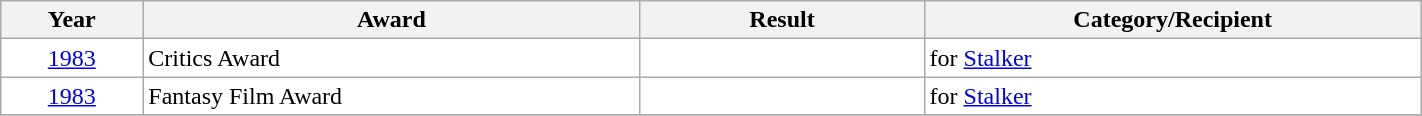<table class="wikitable" width="75%" style="background:#ffffff;">
<tr>
<th width="10%">Year</th>
<th width="35%">Award</th>
<th width="20%">Result</th>
<th width="35%">Category/Recipient</th>
</tr>
<tr>
<td align="center"><a href='#'>1983</a></td>
<td>Critics Award</td>
<td></td>
<td>for <a href='#'>Stalker</a></td>
</tr>
<tr>
<td align="center"><a href='#'>1983</a></td>
<td>Fantasy Film Award</td>
<td></td>
<td>for <a href='#'>Stalker</a></td>
</tr>
<tr>
</tr>
</table>
